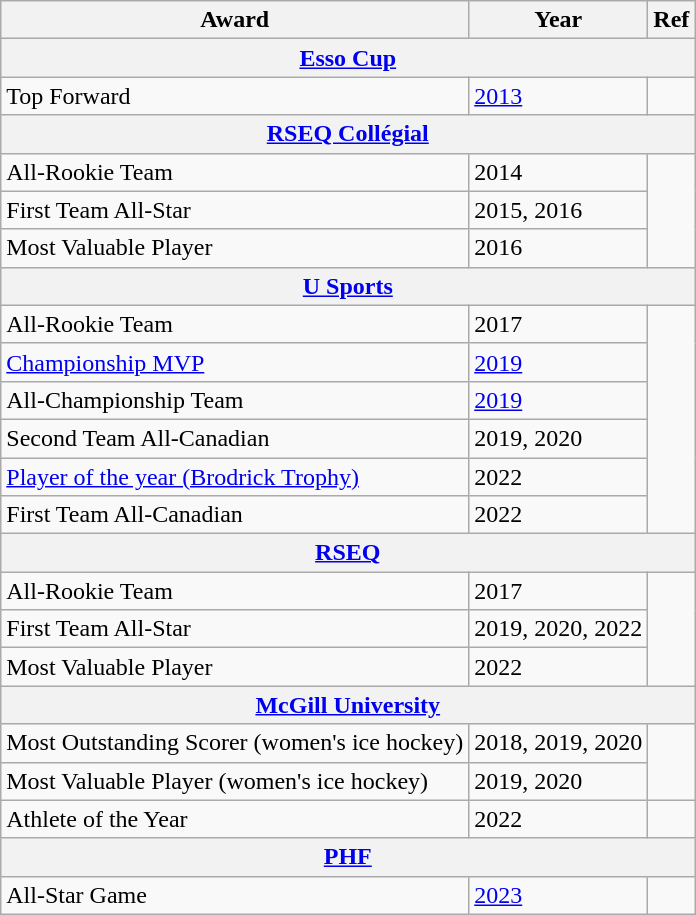<table class="wikitable">
<tr>
<th>Award</th>
<th>Year</th>
<th>Ref</th>
</tr>
<tr>
<th colspan="3"><a href='#'>Esso Cup</a></th>
</tr>
<tr>
<td>Top Forward</td>
<td><a href='#'>2013</a></td>
<td></td>
</tr>
<tr>
<th colspan="3"><a href='#'>RSEQ Collégial</a></th>
</tr>
<tr>
<td>All-Rookie Team</td>
<td>2014</td>
<td rowspan="3"></td>
</tr>
<tr>
<td>First Team All-Star</td>
<td>2015, 2016</td>
</tr>
<tr>
<td>Most Valuable Player</td>
<td>2016</td>
</tr>
<tr>
<th colspan="3"><a href='#'>U Sports</a></th>
</tr>
<tr>
<td>All-Rookie Team</td>
<td>2017</td>
<td rowspan="6"></td>
</tr>
<tr>
<td><a href='#'>Championship MVP</a></td>
<td><a href='#'>2019</a></td>
</tr>
<tr>
<td>All-Championship Team</td>
<td><a href='#'>2019</a></td>
</tr>
<tr>
<td>Second Team All-Canadian</td>
<td>2019, 2020</td>
</tr>
<tr>
<td><a href='#'>Player of the year (Brodrick Trophy)</a></td>
<td>2022</td>
</tr>
<tr>
<td>First Team All-Canadian</td>
<td>2022</td>
</tr>
<tr>
<th colspan="3"><a href='#'>RSEQ</a></th>
</tr>
<tr>
<td>All-Rookie Team</td>
<td>2017</td>
<td rowspan="3"></td>
</tr>
<tr>
<td>First Team All-Star</td>
<td>2019, 2020, 2022</td>
</tr>
<tr>
<td>Most Valuable Player</td>
<td>2022</td>
</tr>
<tr>
<th colspan="3"><a href='#'>McGill University</a></th>
</tr>
<tr>
<td>Most Outstanding Scorer (women's ice hockey)</td>
<td>2018, 2019, 2020</td>
<td rowspan="2"></td>
</tr>
<tr>
<td>Most Valuable Player (women's ice hockey)</td>
<td>2019, 2020</td>
</tr>
<tr>
<td>Athlete of the Year</td>
<td>2022</td>
<td></td>
</tr>
<tr>
<th colspan="3"><a href='#'>PHF</a></th>
</tr>
<tr>
<td>All-Star Game</td>
<td><a href='#'>2023</a></td>
<td></td>
</tr>
</table>
